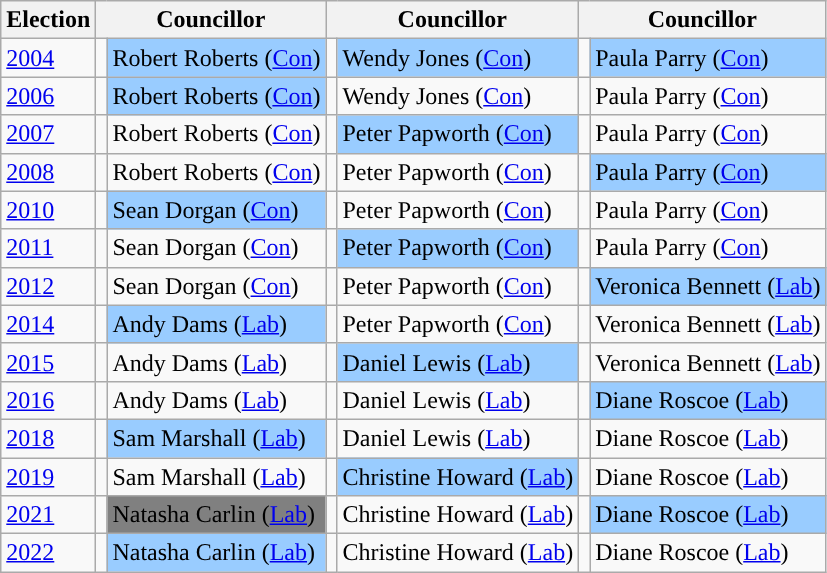<table class="wikitable">
<tr>
<th>Election</th>
<th colspan="2">Councillor</th>
<th colspan="2">Councillor</th>
<th colspan="2">Councillor</th>
</tr>
<tr>
<td><a href='#'>2004</a></td>
<td style="background-color: "></td>
<td bgcolor="#99CCFF">Robert Roberts (<a href='#'>Con</a>)</td>
<td style="background-color: "></td>
<td bgcolor="#99CCFF">Wendy Jones (<a href='#'>Con</a>)</td>
<td style="background-color: "></td>
<td bgcolor="#99CCFF">Paula Parry (<a href='#'>Con</a>)</td>
</tr>
<tr>
<td><a href='#'>2006</a></td>
<td style="background-color: "></td>
<td bgcolor="#99CCFF">Robert Roberts (<a href='#'>Con</a>)</td>
<td style="background-color: "></td>
<td>Wendy Jones (<a href='#'>Con</a>)</td>
<td style="background-color: "></td>
<td>Paula Parry (<a href='#'>Con</a>)</td>
</tr>
<tr>
<td><a href='#'>2007</a></td>
<td style="background-color: "></td>
<td>Robert Roberts (<a href='#'>Con</a>)</td>
<td style="background-color: "></td>
<td bgcolor="#99CCFF">Peter Papworth (<a href='#'>Con</a>)</td>
<td style="background-color: "></td>
<td>Paula Parry (<a href='#'>Con</a>)</td>
</tr>
<tr>
<td><a href='#'>2008</a></td>
<td style="background-color: "></td>
<td>Robert Roberts (<a href='#'>Con</a>)</td>
<td style="background-color: "></td>
<td>Peter Papworth (<a href='#'>Con</a>)</td>
<td style="background-color: "></td>
<td bgcolor="#99CCFF">Paula Parry (<a href='#'>Con</a>)</td>
</tr>
<tr>
<td><a href='#'>2010</a></td>
<td style="background-color: "></td>
<td bgcolor="#99CCFF">Sean Dorgan (<a href='#'>Con</a>)</td>
<td style="background-color: "></td>
<td>Peter Papworth (<a href='#'>Con</a>)</td>
<td style="background-color: "></td>
<td>Paula Parry (<a href='#'>Con</a>)</td>
</tr>
<tr>
<td><a href='#'>2011</a></td>
<td style="background-color: "></td>
<td>Sean Dorgan (<a href='#'>Con</a>)</td>
<td style="background-color: "></td>
<td bgcolor="#99CCFF">Peter Papworth (<a href='#'>Con</a>)</td>
<td style="background-color: "></td>
<td>Paula Parry (<a href='#'>Con</a>)</td>
</tr>
<tr>
<td><a href='#'>2012</a></td>
<td style="background-color: "></td>
<td>Sean Dorgan (<a href='#'>Con</a>)</td>
<td style="background-color: "></td>
<td>Peter Papworth (<a href='#'>Con</a>)</td>
<td style="background-color: "></td>
<td bgcolor="#99CCFF">Veronica Bennett (<a href='#'>Lab</a>)</td>
</tr>
<tr>
<td><a href='#'>2014</a></td>
<td style="background-color: "></td>
<td bgcolor="#99CCFF">Andy Dams (<a href='#'>Lab</a>)</td>
<td style="background-color: "></td>
<td>Peter Papworth (<a href='#'>Con</a>)</td>
<td style="background-color: "></td>
<td>Veronica Bennett (<a href='#'>Lab</a>)</td>
</tr>
<tr>
<td><a href='#'>2015</a></td>
<td style="background-color: "></td>
<td>Andy Dams (<a href='#'>Lab</a>)</td>
<td style="background-color: "></td>
<td bgcolor="#99CCFF">Daniel Lewis (<a href='#'>Lab</a>)</td>
<td style="background-color: "></td>
<td>Veronica Bennett (<a href='#'>Lab</a>)</td>
</tr>
<tr>
<td><a href='#'>2016</a></td>
<td style="background-color: "></td>
<td>Andy Dams (<a href='#'>Lab</a>)</td>
<td style="background-color: "></td>
<td>Daniel Lewis (<a href='#'>Lab</a>)</td>
<td style="background-color: "></td>
<td bgcolor="#99CCFF">Diane Roscoe (<a href='#'>Lab</a>)</td>
</tr>
<tr>
<td><a href='#'>2018</a></td>
<td style="background-color: "></td>
<td bgcolor="#99CCFF">Sam Marshall (<a href='#'>Lab</a>)</td>
<td style="background-color: "></td>
<td>Daniel Lewis (<a href='#'>Lab</a>)</td>
<td style="background-color: "></td>
<td>Diane Roscoe (<a href='#'>Lab</a>)</td>
</tr>
<tr>
<td><a href='#'>2019</a></td>
<td style="background-color: "></td>
<td>Sam Marshall (<a href='#'>Lab</a>)</td>
<td style="background-color: "></td>
<td bgcolor="#99CCFF">Christine Howard (<a href='#'>Lab</a>)</td>
<td style="background-color: "></td>
<td>Diane Roscoe (<a href='#'>Lab</a>)</td>
</tr>
<tr>
<td><a href='#'>2021</a></td>
<td style="background-color: "></td>
<td bgcolor="#808080">Natasha Carlin (<a href='#'>Lab</a>)</td>
<td style="background-color: "></td>
<td>Christine Howard (<a href='#'>Lab</a>)</td>
<td style="background-color: "></td>
<td bgcolor="#99CCFF">Diane Roscoe (<a href='#'>Lab</a>)</td>
</tr>
<tr>
<td><a href='#'>2022</a></td>
<td style="background-color: "></td>
<td bgcolor="#99CCFF">Natasha Carlin (<a href='#'>Lab</a>)</td>
<td style="background-color: "></td>
<td>Christine Howard (<a href='#'>Lab</a>)</td>
<td style="background-color: "></td>
<td>Diane Roscoe (<a href='#'>Lab</a>)</td>
</tr>
</table>
